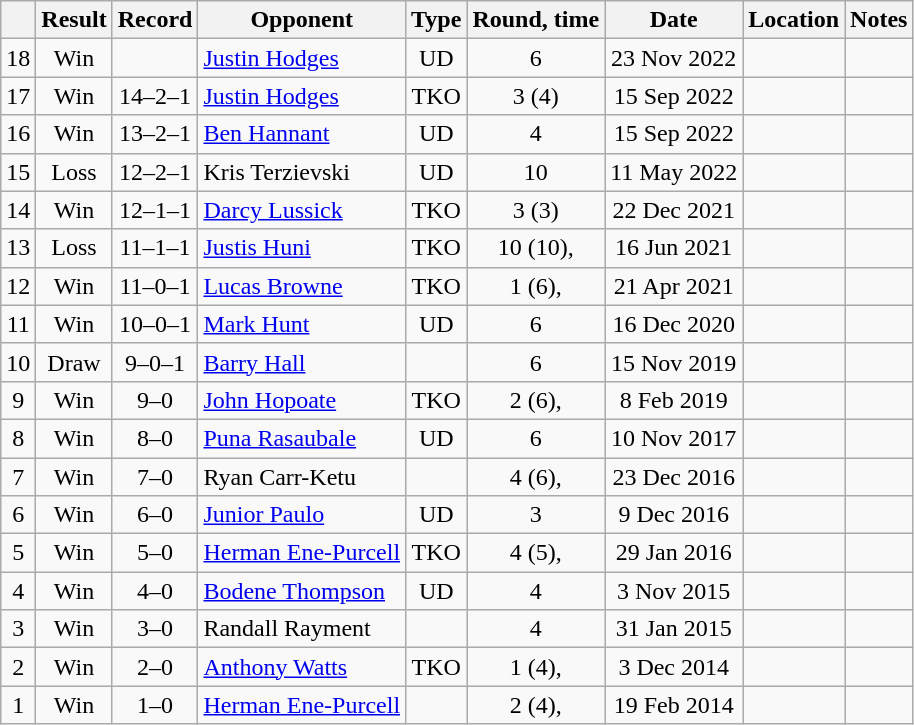<table class="wikitable" style="text-align:center">
<tr>
<th></th>
<th>Result</th>
<th>Record</th>
<th>Opponent</th>
<th>Type</th>
<th>Round, time</th>
<th>Date</th>
<th>Location</th>
<th>Notes</th>
</tr>
<tr>
<td>18</td>
<td>Win</td>
<td></td>
<td style="text-align:left;"><a href='#'>Justin Hodges</a></td>
<td>UD</td>
<td>6</td>
<td>23 Nov 2022</td>
<td style="text-align:left;"></td>
<td></td>
</tr>
<tr>
<td>17</td>
<td>Win</td>
<td>14–2–1</td>
<td style="text-align:left;"><a href='#'>Justin Hodges</a></td>
<td>TKO</td>
<td>3 (4) </td>
<td>15 Sep 2022</td>
<td style="text-align:left;"></td>
<td></td>
</tr>
<tr>
<td>16</td>
<td>Win</td>
<td>13–2–1</td>
<td style="text-align:left;"><a href='#'>Ben Hannant</a></td>
<td>UD</td>
<td>4</td>
<td>15 Sep 2022</td>
<td style="text-align:left;"></td>
<td></td>
</tr>
<tr>
<td>15</td>
<td>Loss</td>
<td>12–2–1</td>
<td style="text-align:left;">Kris Terzievski</td>
<td>UD</td>
<td>10</td>
<td>11 May 2022</td>
<td style="text-align:left;"></td>
<td style="text-align:left;"></td>
</tr>
<tr>
<td>14</td>
<td>Win</td>
<td>12–1–1</td>
<td style="text-align:left;"><a href='#'>Darcy Lussick</a></td>
<td>TKO</td>
<td>3 (3) </td>
<td>22 Dec 2021</td>
<td style="text-align:left;"></td>
<td></td>
</tr>
<tr>
<td>13</td>
<td>Loss</td>
<td>11–1–1</td>
<td style="text-align:left;"><a href='#'>Justis Huni</a></td>
<td>TKO</td>
<td>10 (10), </td>
<td>16 Jun 2021</td>
<td style="text-align:left;"></td>
<td style="text-align:left;"></td>
</tr>
<tr>
<td>12</td>
<td>Win</td>
<td>11–0–1</td>
<td style="text-align:left;"><a href='#'>Lucas Browne</a></td>
<td>TKO</td>
<td>1 (6), </td>
<td>21 Apr 2021</td>
<td style="text-align:left;"></td>
<td></td>
</tr>
<tr>
<td>11</td>
<td>Win</td>
<td>10–0–1</td>
<td style="text-align:left;"><a href='#'>Mark Hunt</a></td>
<td>UD</td>
<td>6</td>
<td>16 Dec 2020</td>
<td style="text-align:left;"></td>
<td></td>
</tr>
<tr>
<td>10</td>
<td>Draw</td>
<td>9–0–1</td>
<td style="text-align:left;"><a href='#'>Barry Hall</a></td>
<td></td>
<td>6</td>
<td>15 Nov 2019</td>
<td style="text-align:left;"></td>
<td></td>
</tr>
<tr>
<td>9</td>
<td>Win</td>
<td>9–0</td>
<td style="text-align:left;"><a href='#'>John Hopoate</a></td>
<td>TKO</td>
<td>2 (6), </td>
<td>8 Feb 2019</td>
<td style="text-align:left;"></td>
<td></td>
</tr>
<tr>
<td>8</td>
<td>Win</td>
<td>8–0</td>
<td style="text-align:left;"><a href='#'>Puna Rasaubale</a></td>
<td>UD</td>
<td>6</td>
<td>10 Nov 2017</td>
<td style="text-align:left;"></td>
<td></td>
</tr>
<tr>
<td>7</td>
<td>Win</td>
<td>7–0</td>
<td style="text-align:left;">Ryan Carr-Ketu</td>
<td></td>
<td>4 (6), </td>
<td>23 Dec 2016</td>
<td style="text-align:left;"></td>
<td></td>
</tr>
<tr>
<td>6</td>
<td>Win</td>
<td>6–0</td>
<td style="text-align:left;"><a href='#'>Junior Paulo</a></td>
<td>UD</td>
<td>3</td>
<td>9 Dec 2016</td>
<td style="text-align:left;"></td>
<td></td>
</tr>
<tr>
<td>5</td>
<td>Win</td>
<td>5–0</td>
<td style="text-align:left;"><a href='#'>Herman Ene-Purcell</a></td>
<td>TKO</td>
<td>4 (5), </td>
<td>29 Jan 2016</td>
<td style="text-align:left;"></td>
<td></td>
</tr>
<tr>
<td>4</td>
<td>Win</td>
<td>4–0</td>
<td style="text-align:left;"><a href='#'>Bodene Thompson</a></td>
<td>UD</td>
<td>4</td>
<td>3 Nov 2015</td>
<td style="text-align:left;"></td>
<td></td>
</tr>
<tr>
<td>3</td>
<td>Win</td>
<td>3–0</td>
<td style="text-align:left;">Randall Rayment</td>
<td></td>
<td>4</td>
<td>31 Jan 2015</td>
<td style="text-align:left;"></td>
<td></td>
</tr>
<tr>
<td>2</td>
<td>Win</td>
<td>2–0</td>
<td style="text-align:left;"><a href='#'>Anthony Watts</a></td>
<td>TKO</td>
<td>1 (4), </td>
<td>3 Dec 2014</td>
<td style="text-align:left;"></td>
<td></td>
</tr>
<tr>
<td>1</td>
<td>Win</td>
<td>1–0</td>
<td style="text-align:left;"><a href='#'>Herman Ene-Purcell</a></td>
<td></td>
<td>2 (4), </td>
<td>19 Feb 2014</td>
<td style="text-align:left;"></td>
<td></td>
</tr>
</table>
